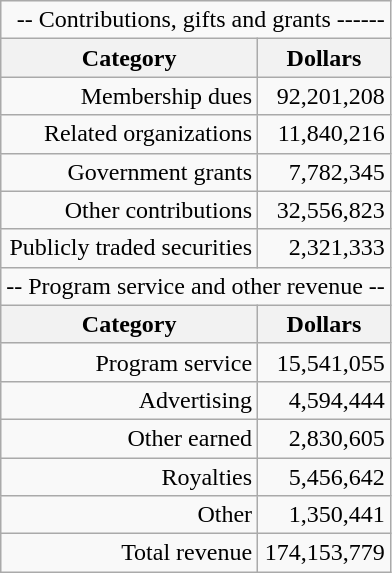<table class="wikitable" style=text-align:right>
<tr>
<td colspan = 2>-- Contributions, gifts and grants ------</td>
</tr>
<tr>
<th>Category</th>
<th>Dollars</th>
</tr>
<tr>
<td>Membership dues</td>
<td>92,201,208</td>
</tr>
<tr>
<td>Related organizations</td>
<td>11,840,216</td>
</tr>
<tr>
<td>Government grants</td>
<td>7,782,345</td>
</tr>
<tr>
<td>Other contributions</td>
<td>32,556,823</td>
</tr>
<tr>
<td>Publicly traded securities</td>
<td>2,321,333</td>
</tr>
<tr>
<td colspan = 2>-- Program service and other revenue --</td>
</tr>
<tr>
<th>Category</th>
<th>Dollars</th>
</tr>
<tr>
<td>Program service</td>
<td>15,541,055</td>
</tr>
<tr>
<td>Advertising</td>
<td>4,594,444</td>
</tr>
<tr>
<td>Other earned</td>
<td>2,830,605</td>
</tr>
<tr>
<td>Royalties</td>
<td>5,456,642</td>
</tr>
<tr>
<td>Other</td>
<td>1,350,441</td>
</tr>
<tr>
<td>Total revenue</td>
<td>174,153,779</td>
</tr>
</table>
